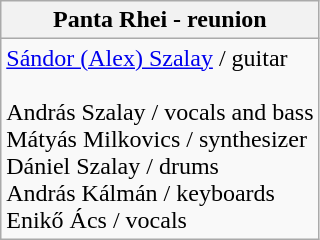<table class="wikitable">
<tr>
<th>Panta Rhei - reunion</th>
</tr>
<tr>
<td><a href='#'>Sándor (Alex) Szalay</a> / guitar<br><br>András Szalay / vocals and bass<br>
Mátyás Milkovics / synthesizer<br>
Dániel Szalay / drums<br>
András Kálmán / keyboards<br>
Enikő Ács / vocals</td>
</tr>
</table>
